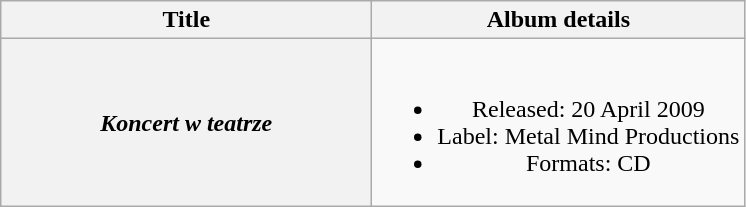<table class="wikitable plainrowheaders" style="text-align:center;">
<tr>
<th scope="col" style="width:15em;">Title</th>
<th scope="col">Album details</th>
</tr>
<tr>
<th scope="row"><em>Koncert w teatrze</em></th>
<td><br><ul><li>Released: 20 April 2009</li><li>Label: Metal Mind Productions</li><li>Formats: CD</li></ul></td>
</tr>
</table>
